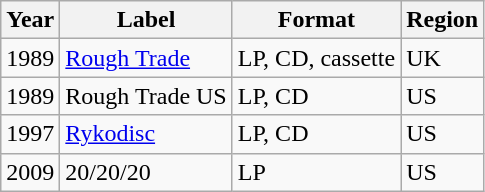<table class="wikitable">
<tr>
<th>Year</th>
<th>Label</th>
<th>Format</th>
<th>Region</th>
</tr>
<tr>
<td>1989</td>
<td><a href='#'>Rough Trade</a></td>
<td>LP, CD, cassette</td>
<td>UK</td>
</tr>
<tr>
<td>1989</td>
<td>Rough Trade US</td>
<td>LP, CD</td>
<td>US</td>
</tr>
<tr>
<td>1997</td>
<td><a href='#'>Rykodisc</a></td>
<td>LP, CD</td>
<td>US</td>
</tr>
<tr>
<td>2009</td>
<td>20/20/20</td>
<td>LP</td>
<td>US</td>
</tr>
</table>
